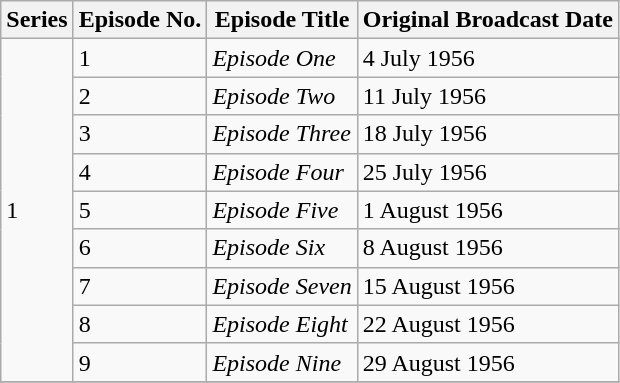<table class="wikitable">
<tr>
<th>Series</th>
<th>Episode No.</th>
<th>Episode Title</th>
<th>Original Broadcast Date</th>
</tr>
<tr>
<td rowspan="9">1</td>
<td>1</td>
<td><em>Episode One</em></td>
<td>4 July 1956</td>
</tr>
<tr>
<td>2</td>
<td><em>Episode Two</em></td>
<td>11 July 1956</td>
</tr>
<tr>
<td>3</td>
<td><em>Episode Three</em></td>
<td>18 July 1956</td>
</tr>
<tr>
<td>4</td>
<td><em>Episode Four</em></td>
<td>25 July 1956</td>
</tr>
<tr>
<td>5</td>
<td><em>Episode Five</em></td>
<td>1 August 1956</td>
</tr>
<tr>
<td>6</td>
<td><em>Episode Six</em></td>
<td>8 August 1956</td>
</tr>
<tr>
<td>7</td>
<td><em>Episode Seven</em></td>
<td>15 August 1956</td>
</tr>
<tr>
<td>8</td>
<td><em>Episode Eight</em></td>
<td>22 August 1956</td>
</tr>
<tr>
<td>9</td>
<td><em>Episode Nine</em></td>
<td>29 August 1956</td>
</tr>
<tr>
</tr>
</table>
